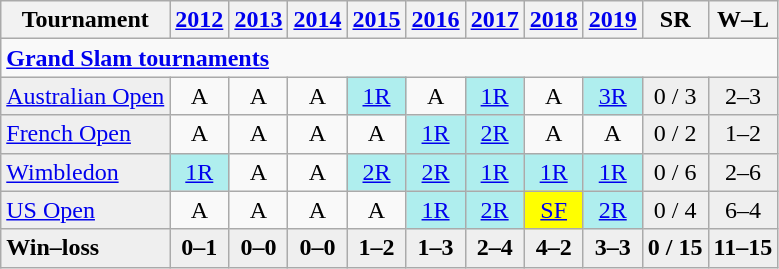<table class=wikitable style=text-align:center;>
<tr>
<th>Tournament</th>
<th><a href='#'>2012</a></th>
<th><a href='#'>2013</a></th>
<th><a href='#'>2014</a></th>
<th><a href='#'>2015</a></th>
<th><a href='#'>2016</a></th>
<th><a href='#'>2017</a></th>
<th><a href='#'>2018</a></th>
<th><a href='#'>2019</a></th>
<th>SR</th>
<th>W–L</th>
</tr>
<tr>
<td colspan=11 style=text-align:left><strong><a href='#'>Grand Slam tournaments</a></strong></td>
</tr>
<tr>
<td bgcolor=efefef align=left><a href='#'>Australian Open</a></td>
<td>A</td>
<td>A</td>
<td>A</td>
<td bgcolor=afeeee><a href='#'>1R</a></td>
<td>A</td>
<td bgcolor=afeeee><a href='#'>1R</a></td>
<td>A</td>
<td bgcolor=afeeee><a href='#'>3R</a></td>
<td bgcolor=efefef>0 / 3</td>
<td bgcolor=efefef>2–3</td>
</tr>
<tr>
<td bgcolor=efefef align=left><a href='#'>French Open</a></td>
<td>A</td>
<td>A</td>
<td>A</td>
<td>A</td>
<td bgcolor=afeeee><a href='#'>1R</a></td>
<td bgcolor=afeeee><a href='#'>2R</a></td>
<td>A</td>
<td>A</td>
<td bgcolor=efefef>0 / 2</td>
<td bgcolor=efefef>1–2</td>
</tr>
<tr>
<td bgcolor=efefef align=left><a href='#'>Wimbledon</a></td>
<td bgcolor=afeeee><a href='#'>1R</a></td>
<td>A</td>
<td>A</td>
<td bgcolor=afeeee><a href='#'>2R</a></td>
<td bgcolor=afeeee><a href='#'>2R</a></td>
<td bgcolor=afeeee><a href='#'>1R</a></td>
<td bgcolor=afeeee><a href='#'>1R</a></td>
<td bgcolor=afeeee><a href='#'>1R</a></td>
<td bgcolor=efefef>0 / 6</td>
<td bgcolor=efefef>2–6</td>
</tr>
<tr>
<td bgcolor=efefef align=left><a href='#'>US Open</a></td>
<td>A</td>
<td>A</td>
<td>A</td>
<td>A</td>
<td bgcolor=afeeee><a href='#'>1R</a></td>
<td bgcolor=afeeee><a href='#'>2R</a></td>
<td bgcolor=yellow><a href='#'>SF</a></td>
<td bgcolor=afeeee><a href='#'>2R</a></td>
<td bgcolor=efefef>0 / 4</td>
<td bgcolor=efefef>6–4</td>
</tr>
<tr style=background:#efefef;font-weight:bold>
<td style=text-align:left>Win–loss</td>
<td>0–1</td>
<td>0–0</td>
<td>0–0</td>
<td>1–2</td>
<td>1–3</td>
<td>2–4</td>
<td>4–2</td>
<td>3–3</td>
<td>0 / 15</td>
<td>11–15</td>
</tr>
</table>
